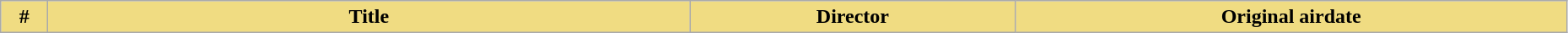<table class="wikitable plainrowheaders" style="width:98%;">
<tr>
<th style="background-color: #F0DC82;" width="30px">#</th>
<th style="background-color: #F0DC82;" width="500px">Title</th>
<th style="background-color: #F0DC82;" width="250px">Director</th>
<th style="background-color: #F0DC82;">Original airdate<br>





</th>
</tr>
</table>
